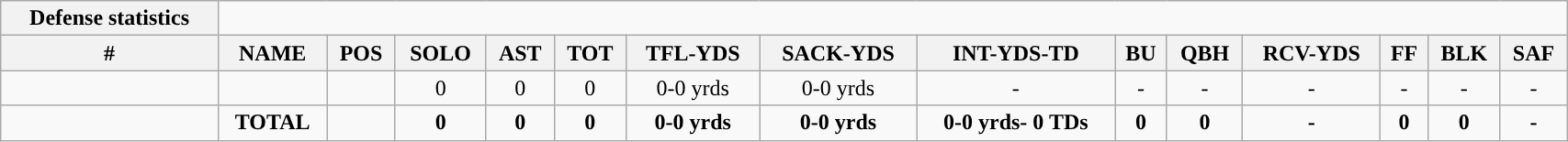<table style="width:90%; text-align:center;" class="wikitable collapsible collapsed">
<tr>
<th style="text-align:center; ">Defense statistics</th>
</tr>
<tr>
<th>#</th>
<th>NAME</th>
<th>POS</th>
<th>SOLO</th>
<th>AST</th>
<th>TOT</th>
<th>TFL-YDS</th>
<th>SACK-YDS</th>
<th>INT-YDS-TD</th>
<th>BU</th>
<th>QBH</th>
<th>RCV-YDS</th>
<th>FF</th>
<th>BLK</th>
<th>SAF</th>
</tr>
<tr>
<td></td>
<td></td>
<td></td>
<td>0</td>
<td>0</td>
<td>0</td>
<td>0-0 yrds</td>
<td>0-0 yrds</td>
<td>-</td>
<td>-</td>
<td>-</td>
<td>-</td>
<td>-</td>
<td>-</td>
<td>-</td>
</tr>
<tr>
<td></td>
<td><strong>TOTAL</strong></td>
<td></td>
<td><strong>0</strong></td>
<td><strong>0</strong></td>
<td><strong>0</strong></td>
<td><strong>0-0 yrds</strong></td>
<td><strong>0-0 yrds</strong></td>
<td><strong>0-0 yrds- 0 TDs</strong></td>
<td><strong>0</strong></td>
<td><strong>0</strong></td>
<td><strong>-</strong></td>
<td><strong>0</strong></td>
<td><strong>0</strong></td>
<td><strong>-</strong></td>
</tr>
</table>
